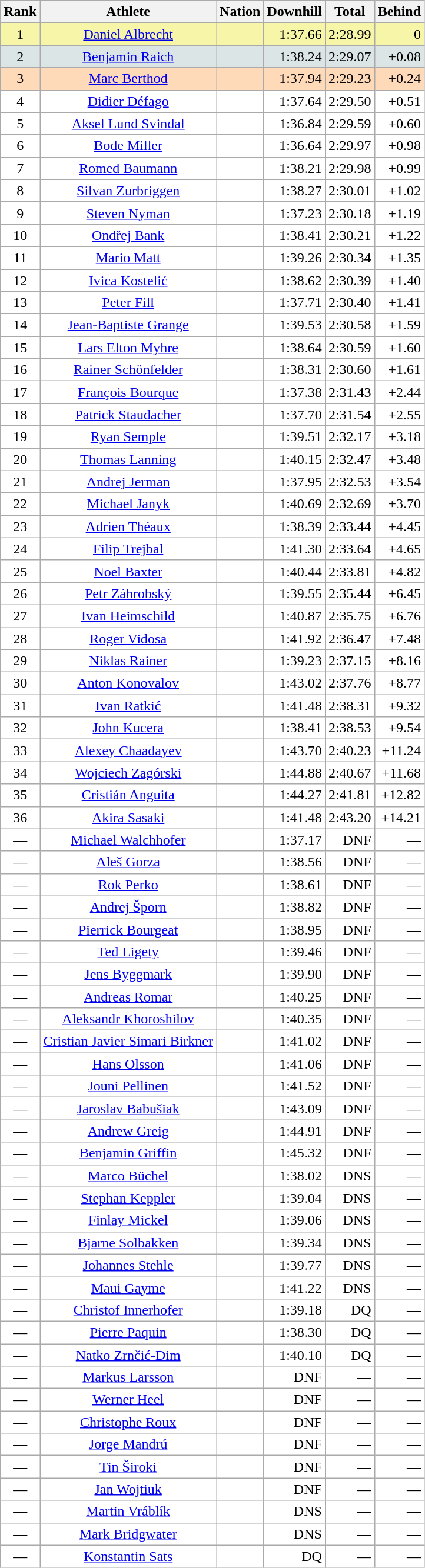<table class=wikitable>
<tr>
<th>Rank</th>
<th>Athlete</th>
<th>Nation</th>
<th>Downhill</th>
<th>Total</th>
<th>Behind</th>
</tr>
<tr bgcolor="#F7F6A8">
<td align="center">1</td>
<td align="center"><a href='#'>Daniel Albrecht</a></td>
<td></td>
<td align="right">1:37.66</td>
<td align="right">2:28.99</td>
<td align="right">0</td>
</tr>
<tr bgcolor="#DCE5E5">
<td align="center">2</td>
<td align="center"><a href='#'>Benjamin Raich</a></td>
<td></td>
<td align="right">1:38.24</td>
<td align="right">2:29.07</td>
<td align="right">+0.08</td>
</tr>
<tr bgcolor="#FFDAB9">
<td align="center">3</td>
<td align="center"><a href='#'>Marc Berthod</a></td>
<td></td>
<td align="right">1:37.94</td>
<td align="right">2:29.23</td>
<td align="right">+0.24</td>
</tr>
<tr bgcolor="#FFFFFF">
<td align="center">4</td>
<td align="center"><a href='#'>Didier Défago</a></td>
<td></td>
<td align="right">1:37.64</td>
<td align="right">2:29.50</td>
<td align="right">+0.51</td>
</tr>
<tr bgcolor="#FFFFFF">
<td align="center">5</td>
<td align="center"><a href='#'>Aksel Lund Svindal</a></td>
<td></td>
<td align="right">1:36.84</td>
<td align="right">2:29.59</td>
<td align="right">+0.60</td>
</tr>
<tr bgcolor="#FFFFFF">
<td align="center">6</td>
<td align="center"><a href='#'>Bode Miller</a></td>
<td></td>
<td align="right">1:36.64</td>
<td align="right">2:29.97</td>
<td align="right">+0.98</td>
</tr>
<tr bgcolor="#FFFFFF">
<td align="center">7</td>
<td align="center"><a href='#'>Romed Baumann</a></td>
<td></td>
<td align="right">1:38.21</td>
<td align="right">2:29.98</td>
<td align="right">+0.99</td>
</tr>
<tr bgcolor="#FFFFFF">
<td align="center">8</td>
<td align="center"><a href='#'>Silvan Zurbriggen</a></td>
<td></td>
<td align="right">1:38.27</td>
<td align="right">2:30.01</td>
<td align="right">+1.02</td>
</tr>
<tr bgcolor="#FFFFFF">
<td align="center">9</td>
<td align="center"><a href='#'>Steven Nyman</a></td>
<td></td>
<td align="right">1:37.23</td>
<td align="right">2:30.18</td>
<td align="right">+1.19</td>
</tr>
<tr bgcolor="#FFFFFF">
<td align="center">10</td>
<td align="center"><a href='#'>Ondřej Bank</a></td>
<td></td>
<td align="right">1:38.41</td>
<td align="right">2:30.21</td>
<td align="right">+1.22</td>
</tr>
<tr bgcolor="#FFFFFF">
<td align="center">11</td>
<td align="center"><a href='#'>Mario Matt</a></td>
<td></td>
<td align="right">1:39.26</td>
<td align="right">2:30.34</td>
<td align="right">+1.35</td>
</tr>
<tr bgcolor="#FFFFFF">
<td align="center">12</td>
<td align="center"><a href='#'>Ivica Kostelić</a></td>
<td></td>
<td align="right">1:38.62</td>
<td align="right">2:30.39</td>
<td align="right">+1.40</td>
</tr>
<tr bgcolor="#FFFFFF">
<td align="center">13</td>
<td align="center"><a href='#'>Peter Fill</a></td>
<td></td>
<td align="right">1:37.71</td>
<td align="right">2:30.40</td>
<td align="right">+1.41</td>
</tr>
<tr bgcolor="#FFFFFF">
<td align="center">14</td>
<td align="center"><a href='#'>Jean-Baptiste Grange</a></td>
<td></td>
<td align="right">1:39.53</td>
<td align="right">2:30.58</td>
<td align="right">+1.59</td>
</tr>
<tr bgcolor="#FFFFFF">
<td align="center">15</td>
<td align="center"><a href='#'>Lars Elton Myhre</a></td>
<td></td>
<td align="right">1:38.64</td>
<td align="right">2:30.59</td>
<td align="right">+1.60</td>
</tr>
<tr bgcolor="#FFFFFF">
<td align="center">16</td>
<td align="center"><a href='#'>Rainer Schönfelder</a></td>
<td></td>
<td align="right">1:38.31</td>
<td align="right">2:30.60</td>
<td align="right">+1.61</td>
</tr>
<tr bgcolor="#FFFFFF">
<td align="center">17</td>
<td align="center"><a href='#'>François Bourque</a></td>
<td></td>
<td align="right">1:37.38</td>
<td align="right">2:31.43</td>
<td align="right">+2.44</td>
</tr>
<tr bgcolor="#FFFFFF">
<td align="center">18</td>
<td align="center"><a href='#'>Patrick Staudacher</a></td>
<td></td>
<td align="right">1:37.70</td>
<td align="right">2:31.54</td>
<td align="right">+2.55</td>
</tr>
<tr bgcolor="#FFFFFF">
<td align="center">19</td>
<td align="center"><a href='#'>Ryan Semple</a></td>
<td></td>
<td align="right">1:39.51</td>
<td align="right">2:32.17</td>
<td align="right">+3.18</td>
</tr>
<tr bgcolor="#FFFFFF">
<td align="center">20</td>
<td align="center"><a href='#'>Thomas Lanning</a></td>
<td></td>
<td align="right">1:40.15</td>
<td align="right">2:32.47</td>
<td align="right">+3.48</td>
</tr>
<tr bgcolor="#FFFFFF">
<td align="center">21</td>
<td align="center"><a href='#'>Andrej Jerman</a></td>
<td></td>
<td align="right">1:37.95</td>
<td align="right">2:32.53</td>
<td align="right">+3.54</td>
</tr>
<tr bgcolor="#FFFFFF">
<td align="center">22</td>
<td align="center"><a href='#'>Michael Janyk</a></td>
<td></td>
<td align="right">1:40.69</td>
<td align="right">2:32.69</td>
<td align="right">+3.70</td>
</tr>
<tr bgcolor="#FFFFFF">
<td align="center">23</td>
<td align="center"><a href='#'>Adrien Théaux</a></td>
<td></td>
<td align="right">1:38.39</td>
<td align="right">2:33.44</td>
<td align="right">+4.45</td>
</tr>
<tr bgcolor="#FFFFFF">
<td align="center">24</td>
<td align="center"><a href='#'>Filip Trejbal</a></td>
<td></td>
<td align="right">1:41.30</td>
<td align="right">2:33.64</td>
<td align="right">+4.65</td>
</tr>
<tr bgcolor="#FFFFFF">
<td align="center">25</td>
<td align="center"><a href='#'>Noel Baxter</a></td>
<td></td>
<td align="right">1:40.44</td>
<td align="right">2:33.81</td>
<td align="right">+4.82</td>
</tr>
<tr bgcolor="#FFFFFF">
<td align="center">26</td>
<td align="center"><a href='#'>Petr Záhrobský</a></td>
<td></td>
<td align="right">1:39.55</td>
<td align="right">2:35.44</td>
<td align="right">+6.45</td>
</tr>
<tr bgcolor="#FFFFFF">
<td align="center">27</td>
<td align="center"><a href='#'>Ivan Heimschild</a></td>
<td></td>
<td align="right">1:40.87</td>
<td align="right">2:35.75</td>
<td align="right">+6.76</td>
</tr>
<tr bgcolor="#FFFFFF">
<td align="center">28</td>
<td align="center"><a href='#'>Roger Vidosa</a></td>
<td></td>
<td align="right">1:41.92</td>
<td align="right">2:36.47</td>
<td align="right">+7.48</td>
</tr>
<tr bgcolor="#FFFFFF">
<td align="center">29</td>
<td align="center"><a href='#'>Niklas Rainer</a></td>
<td></td>
<td align="right">1:39.23</td>
<td align="right">2:37.15</td>
<td align="right">+8.16</td>
</tr>
<tr bgcolor="#FFFFFF">
<td align="center">30</td>
<td align="center"><a href='#'>Anton Konovalov</a></td>
<td></td>
<td align="right">1:43.02</td>
<td align="right">2:37.76</td>
<td align="right">+8.77</td>
</tr>
<tr bgcolor="#FFFFFF">
<td align="center">31</td>
<td align="center"><a href='#'>Ivan Ratkić</a></td>
<td></td>
<td align="right">1:41.48</td>
<td align="right">2:38.31</td>
<td align="right">+9.32</td>
</tr>
<tr bgcolor="#FFFFFF">
<td align="center">32</td>
<td align="center"><a href='#'>John Kucera</a></td>
<td></td>
<td align="right">1:38.41</td>
<td align="right">2:38.53</td>
<td align="right">+9.54</td>
</tr>
<tr bgcolor="#FFFFFF">
<td align="center">33</td>
<td align="center"><a href='#'>Alexey Chaadayev</a></td>
<td></td>
<td align="right">1:43.70</td>
<td align="right">2:40.23</td>
<td align="right">+11.24</td>
</tr>
<tr bgcolor="#FFFFFF">
<td align="center">34</td>
<td align="center"><a href='#'>Wojciech Zagórski</a></td>
<td></td>
<td align="right">1:44.88</td>
<td align="right">2:40.67</td>
<td align="right">+11.68</td>
</tr>
<tr bgcolor="#FFFFFF">
<td align="center">35</td>
<td align="center"><a href='#'>Cristián Anguita</a></td>
<td></td>
<td align="right">1:44.27</td>
<td align="right">2:41.81</td>
<td align="right">+12.82</td>
</tr>
<tr bgcolor="#FFFFFF">
<td align="center">36</td>
<td align="center"><a href='#'>Akira Sasaki</a></td>
<td></td>
<td align="right">1:41.48</td>
<td align="right">2:43.20</td>
<td align="right">+14.21</td>
</tr>
<tr bgcolor="#FFFFFF">
<td align="center">—</td>
<td align="center"><a href='#'>Michael Walchhofer</a></td>
<td></td>
<td align="right">1:37.17</td>
<td align="right">DNF</td>
<td align="right">—</td>
</tr>
<tr bgcolor="#FFFFFF">
<td align="center">—</td>
<td align="center"><a href='#'>Aleš Gorza</a></td>
<td></td>
<td align="right">1:38.56</td>
<td align="right">DNF</td>
<td align="right">—</td>
</tr>
<tr bgcolor="#FFFFFF">
<td align="center">—</td>
<td align="center"><a href='#'>Rok Perko</a></td>
<td></td>
<td align="right">1:38.61</td>
<td align="right">DNF</td>
<td align="right">—</td>
</tr>
<tr bgcolor="#FFFFFF">
<td align="center">—</td>
<td align="center"><a href='#'>Andrej Šporn</a></td>
<td></td>
<td align="right">1:38.82</td>
<td align="right">DNF</td>
<td align="right">—</td>
</tr>
<tr bgcolor="#FFFFFF">
<td align="center">—</td>
<td align="center"><a href='#'>Pierrick Bourgeat</a></td>
<td></td>
<td align="right">1:38.95</td>
<td align="right">DNF</td>
<td align="right">—</td>
</tr>
<tr bgcolor="#FFFFFF">
<td align="center">—</td>
<td align="center"><a href='#'>Ted Ligety</a></td>
<td></td>
<td align="right">1:39.46</td>
<td align="right">DNF</td>
<td align="right">—</td>
</tr>
<tr bgcolor="#FFFFFF">
<td align="center">—</td>
<td align="center"><a href='#'>Jens Byggmark</a></td>
<td></td>
<td align="right">1:39.90</td>
<td align="right">DNF</td>
<td align="right">—</td>
</tr>
<tr bgcolor="#FFFFFF">
<td align="center">—</td>
<td align="center"><a href='#'>Andreas Romar</a></td>
<td></td>
<td align="right">1:40.25</td>
<td align="right">DNF</td>
<td align="right">—</td>
</tr>
<tr bgcolor="#FFFFFF">
<td align="center">—</td>
<td align="center"><a href='#'>Aleksandr Khoroshilov</a></td>
<td></td>
<td align="right">1:40.35</td>
<td align="right">DNF</td>
<td align="right">—</td>
</tr>
<tr bgcolor="#FFFFFF">
<td align="center">—</td>
<td align="center"><a href='#'>Cristian Javier Simari Birkner</a></td>
<td></td>
<td align="right">1:41.02</td>
<td align="right">DNF</td>
<td align="right">—</td>
</tr>
<tr bgcolor="#FFFFFF">
<td align="center">—</td>
<td align="center"><a href='#'>Hans Olsson</a></td>
<td></td>
<td align="right">1:41.06</td>
<td align="right">DNF</td>
<td align="right">—</td>
</tr>
<tr bgcolor="#FFFFFF">
<td align="center">—</td>
<td align="center"><a href='#'>Jouni Pellinen</a></td>
<td></td>
<td align="right">1:41.52</td>
<td align="right">DNF</td>
<td align="right">—</td>
</tr>
<tr bgcolor="#FFFFFF">
<td align="center">—</td>
<td align="center"><a href='#'>Jaroslav Babušiak</a></td>
<td></td>
<td align="right">1:43.09</td>
<td align="right">DNF</td>
<td align="right">—</td>
</tr>
<tr bgcolor="#FFFFFF">
<td align="center">—</td>
<td align="center"><a href='#'>Andrew Greig</a></td>
<td></td>
<td align="right">1:44.91</td>
<td align="right">DNF</td>
<td align="right">—</td>
</tr>
<tr bgcolor="#FFFFFF">
<td align="center">—</td>
<td align="center"><a href='#'>Benjamin Griffin</a></td>
<td></td>
<td align="right">1:45.32</td>
<td align="right">DNF</td>
<td align="right">—</td>
</tr>
<tr bgcolor="#FFFFFF">
<td align="center">—</td>
<td align="center"><a href='#'>Marco Büchel</a></td>
<td></td>
<td align="right">1:38.02</td>
<td align="right">DNS</td>
<td align="right">—</td>
</tr>
<tr bgcolor="#FFFFFF">
<td align="center">—</td>
<td align="center"><a href='#'>Stephan Keppler</a></td>
<td></td>
<td align="right">1:39.04</td>
<td align="right">DNS</td>
<td align="right">—</td>
</tr>
<tr bgcolor="#FFFFFF">
<td align="center">—</td>
<td align="center"><a href='#'>Finlay Mickel</a></td>
<td></td>
<td align="right">1:39.06</td>
<td align="right">DNS</td>
<td align="right">—</td>
</tr>
<tr bgcolor="#FFFFFF">
<td align="center">—</td>
<td align="center"><a href='#'>Bjarne Solbakken</a></td>
<td></td>
<td align="right">1:39.34</td>
<td align="right">DNS</td>
<td align="right">—</td>
</tr>
<tr bgcolor="#FFFFFF">
<td align="center">—</td>
<td align="center"><a href='#'>Johannes Stehle</a></td>
<td></td>
<td align="right">1:39.77</td>
<td align="right">DNS</td>
<td align="right">—</td>
</tr>
<tr bgcolor="#FFFFFF">
<td align="center">—</td>
<td align="center"><a href='#'>Maui Gayme</a></td>
<td></td>
<td align="right">1:41.22</td>
<td align="right">DNS</td>
<td align="right">—</td>
</tr>
<tr bgcolor="#FFFFFF">
<td align="center">—</td>
<td align="center"><a href='#'>Christof Innerhofer</a></td>
<td></td>
<td align="right">1:39.18</td>
<td align="right">DQ</td>
<td align="right">—</td>
</tr>
<tr bgcolor="#FFFFFF">
<td align="center">—</td>
<td align="center"><a href='#'>Pierre Paquin</a></td>
<td></td>
<td align="right">1:38.30</td>
<td align="right">DQ</td>
<td align="right">—</td>
</tr>
<tr bgcolor="#FFFFFF">
<td align="center">—</td>
<td align="center"><a href='#'>Natko Zrnčić-Dim</a></td>
<td></td>
<td align="right">1:40.10</td>
<td align="right">DQ</td>
<td align="right">—</td>
</tr>
<tr bgcolor="#FFFFFF">
<td align="center">—</td>
<td align="center"><a href='#'>Markus Larsson</a></td>
<td></td>
<td align="right">DNF</td>
<td align="right">—</td>
<td align="right">—</td>
</tr>
<tr bgcolor="#FFFFFF">
<td align="center">—</td>
<td align="center"><a href='#'>Werner Heel</a></td>
<td></td>
<td align="right">DNF</td>
<td align="right">—</td>
<td align="right">—</td>
</tr>
<tr bgcolor="#FFFFFF">
<td align="center">—</td>
<td align="center"><a href='#'>Christophe Roux</a></td>
<td></td>
<td align="right">DNF</td>
<td align="right">—</td>
<td align="right">—</td>
</tr>
<tr bgcolor="#FFFFFF">
<td align="center">—</td>
<td align="center"><a href='#'>Jorge Mandrú</a></td>
<td></td>
<td align="right">DNF</td>
<td align="right">—</td>
<td align="right">—</td>
</tr>
<tr bgcolor="#FFFFFF">
<td align="center">—</td>
<td align="center"><a href='#'>Tin Široki</a></td>
<td></td>
<td align="right">DNF</td>
<td align="right">—</td>
<td align="right">—</td>
</tr>
<tr bgcolor="#FFFFFF">
<td align="center">—</td>
<td align="center"><a href='#'>Jan Wojtiuk</a></td>
<td></td>
<td align="right">DNF</td>
<td align="right">—</td>
<td align="right">—</td>
</tr>
<tr bgcolor="#FFFFFF">
<td align="center">—</td>
<td align="center"><a href='#'>Martin Vráblík</a></td>
<td></td>
<td align="right">DNS</td>
<td align="right">—</td>
<td align="right">—</td>
</tr>
<tr bgcolor="#FFFFFF">
<td align="center">—</td>
<td align="center"><a href='#'>Mark Bridgwater</a></td>
<td></td>
<td align="right">DNS</td>
<td align="right">—</td>
<td align="right">—</td>
</tr>
<tr bgcolor="#FFFFFF">
<td align="center">—</td>
<td align="center"><a href='#'>Konstantin Sats</a></td>
<td></td>
<td align="right">DQ</td>
<td align="right">—</td>
<td align="right">—</td>
</tr>
</table>
